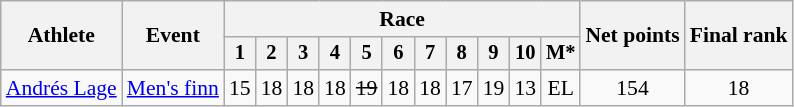<table class="wikitable" style="font-size:90%">
<tr>
<th rowspan="2">Athlete</th>
<th rowspan="2">Event</th>
<th colspan=11>Race</th>
<th rowspan=2>Net points</th>
<th rowspan=2>Final rank</th>
</tr>
<tr style="font-size:95%">
<th>1</th>
<th>2</th>
<th>3</th>
<th>4</th>
<th>5</th>
<th>6</th>
<th>7</th>
<th>8</th>
<th>9</th>
<th>10</th>
<th>M*</th>
</tr>
<tr align=center>
<td align=left><a href='#'>Andrés Lage</a></td>
<td align=left><a href='#'>Men's finn</a></td>
<td>15</td>
<td>18</td>
<td>18</td>
<td>18</td>
<td><s>19</s></td>
<td>18</td>
<td>18</td>
<td>17</td>
<td>19</td>
<td>13</td>
<td>EL</td>
<td>154</td>
<td>18</td>
</tr>
</table>
